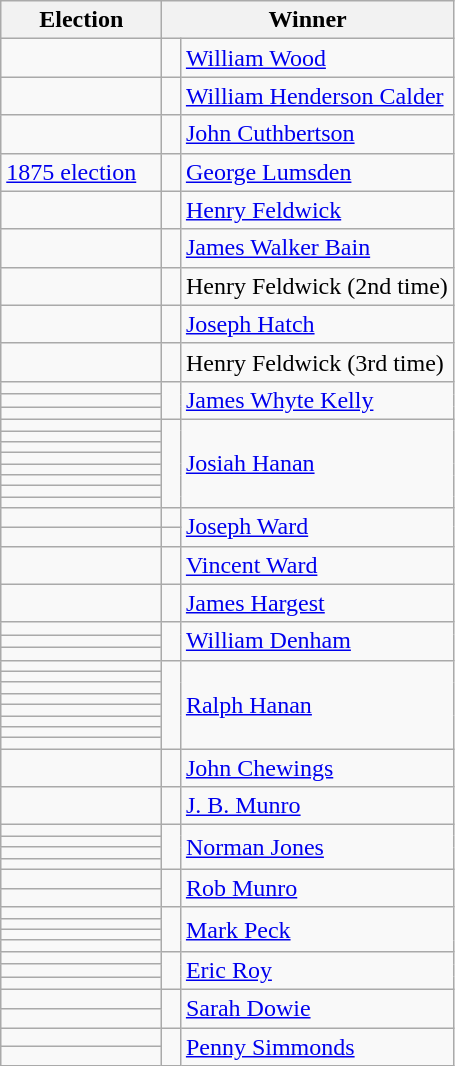<table class=wikitable>
<tr>
<th width=100>Election</th>
<th width=175 colspan=2>Winner</th>
</tr>
<tr>
<td></td>
<td width=5 bgcolor=></td>
<td><a href='#'>William Wood</a></td>
</tr>
<tr>
<td></td>
<td bgcolor=></td>
<td><a href='#'>William Henderson Calder</a></td>
</tr>
<tr>
<td></td>
<td bgcolor=></td>
<td><a href='#'>John Cuthbertson</a></td>
</tr>
<tr>
<td><a href='#'>1875 election</a></td>
<td bgcolor=></td>
<td><a href='#'>George Lumsden</a></td>
</tr>
<tr>
<td></td>
<td bgcolor=></td>
<td><a href='#'>Henry Feldwick</a></td>
</tr>
<tr>
<td></td>
<td bgcolor=></td>
<td><a href='#'>James Walker Bain</a></td>
</tr>
<tr>
<td></td>
<td bgcolor=></td>
<td>Henry Feldwick (2nd time)</td>
</tr>
<tr>
<td></td>
<td bgcolor=></td>
<td><a href='#'>Joseph Hatch</a></td>
</tr>
<tr>
<td></td>
<td bgcolor=></td>
<td>Henry Feldwick (3rd time)</td>
</tr>
<tr>
<td></td>
<td rowspan=3 bgcolor=></td>
<td rowspan=3><a href='#'>James Whyte Kelly</a></td>
</tr>
<tr>
<td></td>
</tr>
<tr>
<td></td>
</tr>
<tr>
<td></td>
<td rowspan=8 bgcolor=></td>
<td rowspan=8><a href='#'>Josiah Hanan</a></td>
</tr>
<tr>
<td></td>
</tr>
<tr>
<td></td>
</tr>
<tr>
<td></td>
</tr>
<tr>
<td></td>
</tr>
<tr>
<td></td>
</tr>
<tr>
<td></td>
</tr>
<tr>
<td></td>
</tr>
<tr>
<td></td>
<td bgcolor=></td>
<td rowspan=2><a href='#'>Joseph Ward</a></td>
</tr>
<tr>
<td></td>
<td bgcolor=></td>
</tr>
<tr>
<td></td>
<td bgcolor=></td>
<td><a href='#'>Vincent Ward</a></td>
</tr>
<tr>
<td></td>
<td bgcolor=></td>
<td><a href='#'>James Hargest</a></td>
</tr>
<tr>
<td></td>
<td rowspan=3 bgcolor=></td>
<td rowspan=3><a href='#'>William Denham</a></td>
</tr>
<tr>
<td></td>
</tr>
<tr>
<td></td>
</tr>
<tr>
<td></td>
<td rowspan=8 bgcolor=></td>
<td rowspan=8><a href='#'>Ralph Hanan</a></td>
</tr>
<tr>
<td></td>
</tr>
<tr>
<td></td>
</tr>
<tr>
<td></td>
</tr>
<tr>
<td></td>
</tr>
<tr>
<td></td>
</tr>
<tr>
<td></td>
</tr>
<tr>
<td></td>
</tr>
<tr>
<td></td>
<td bgcolor=></td>
<td><a href='#'>John Chewings</a></td>
</tr>
<tr>
<td></td>
<td bgcolor=></td>
<td><a href='#'>J. B. Munro</a></td>
</tr>
<tr>
<td></td>
<td rowspan=4 bgcolor=></td>
<td rowspan=4><a href='#'>Norman Jones</a></td>
</tr>
<tr>
<td></td>
</tr>
<tr>
<td></td>
</tr>
<tr>
<td></td>
</tr>
<tr>
<td></td>
<td rowspan=2 bgcolor=></td>
<td rowspan=2><a href='#'>Rob Munro</a></td>
</tr>
<tr>
<td></td>
</tr>
<tr>
<td></td>
<td rowspan=4 bgcolor=></td>
<td rowspan=4><a href='#'>Mark Peck</a></td>
</tr>
<tr>
<td></td>
</tr>
<tr>
<td></td>
</tr>
<tr>
<td></td>
</tr>
<tr>
<td></td>
<td rowspan=3 bgcolor=></td>
<td rowspan=3><a href='#'>Eric Roy</a></td>
</tr>
<tr>
<td></td>
</tr>
<tr>
<td></td>
</tr>
<tr>
<td></td>
<td rowspan=2 bgcolor=></td>
<td rowspan=2><a href='#'>Sarah Dowie</a></td>
</tr>
<tr>
<td></td>
</tr>
<tr>
<td></td>
<td rowspan=2 bgcolor=></td>
<td rowspan=2><a href='#'>Penny Simmonds</a></td>
</tr>
<tr>
<td></td>
</tr>
</table>
